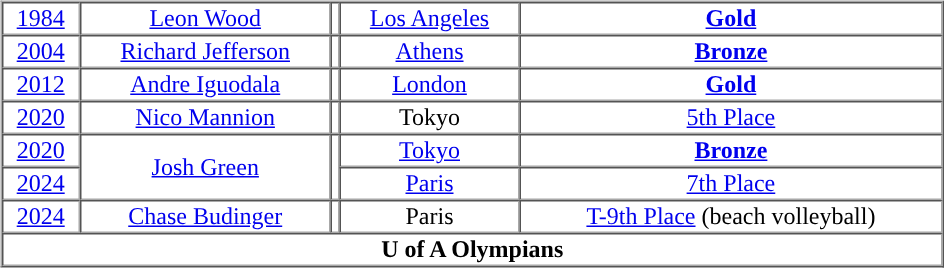<table border="0" style="width:100%;">
<tr>
<td valign="top"><br><table cellpadding="1" border="1" cellspacing="0" style="width:50%; text-align:center">
<tr>
</tr>
<tr style="text-align:center;">
<td><a href='#'>1984</a></td>
<td><a href='#'>Leon Wood</a></td>
<td></td>
<td><a href='#'>Los Angeles</a></td>
<td><strong><a href='#'>Gold</a></strong></td>
</tr>
<tr style="text-align:center;">
<td><a href='#'>2004</a></td>
<td><a href='#'>Richard Jefferson</a></td>
<td></td>
<td><a href='#'>Athens</a></td>
<td><strong><a href='#'>Bronze</a></strong></td>
</tr>
<tr style="text-align:center;">
<td><a href='#'>2012</a></td>
<td><a href='#'>Andre Iguodala</a></td>
<td></td>
<td><a href='#'>London</a></td>
<td><strong><a href='#'>Gold</a></strong></td>
</tr>
<tr style="text-align:center;">
<td><a href='#'>2020</a></td>
<td><a href='#'>Nico Mannion</a></td>
<td></td>
<td>Tokyo</td>
<td><a href='#'>5th Place</a></td>
</tr>
<tr style="text-align:center;">
<td><a href='#'>2020</a></td>
<td rowspan=2><a href='#'>Josh Green</a></td>
<td rowspan=2></td>
<td><a href='#'>Tokyo</a></td>
<td><strong><a href='#'>Bronze</a></strong></td>
</tr>
<tr style="text-align:center;">
<td><a href='#'>2024</a></td>
<td><a href='#'>Paris</a></td>
<td><a href='#'>7th Place</a></td>
</tr>
<tr style="text-align:center;">
<td><a href='#'>2024</a></td>
<td><a href='#'>Chase Budinger</a></td>
<td></td>
<td>Paris</td>
<td><a href='#'>T-9th Place</a> (beach volleyball)</td>
</tr>
<tr align="center">
<td colspan="5"><strong>U of A Olympians</strong></td>
</tr>
</table>
</td>
</tr>
</table>
